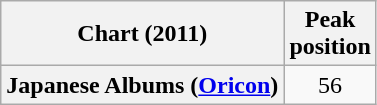<table class="wikitable plainrowheaders" style="text-align:center">
<tr>
<th scope="col">Chart (2011)</th>
<th scope="col">Peak<br>position</th>
</tr>
<tr>
<th scope="row">Japanese Albums (<a href='#'>Oricon</a>)</th>
<td>56</td>
</tr>
</table>
